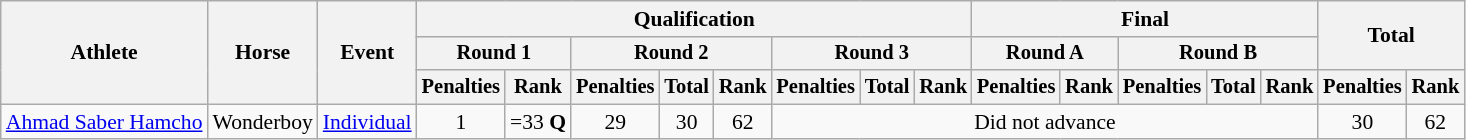<table class="wikitable" style="font-size:90%">
<tr>
<th rowspan="3">Athlete</th>
<th rowspan="3">Horse</th>
<th rowspan="3">Event</th>
<th colspan="8">Qualification</th>
<th colspan="5">Final</th>
<th rowspan=2 colspan="2">Total</th>
</tr>
<tr style="font-size:95%">
<th colspan="2">Round 1</th>
<th colspan="3">Round 2</th>
<th colspan="3">Round 3</th>
<th colspan="2">Round A</th>
<th colspan="3">Round B</th>
</tr>
<tr style="font-size:95%">
<th>Penalties</th>
<th>Rank</th>
<th>Penalties</th>
<th>Total</th>
<th>Rank</th>
<th>Penalties</th>
<th>Total</th>
<th>Rank</th>
<th>Penalties</th>
<th>Rank</th>
<th>Penalties</th>
<th>Total</th>
<th>Rank</th>
<th>Penalties</th>
<th>Rank</th>
</tr>
<tr align=center>
<td align=left><a href='#'>Ahmad Saber Hamcho</a></td>
<td align=left>Wonderboy</td>
<td align=left><a href='#'>Individual</a></td>
<td>1</td>
<td>=33 <strong>Q</strong></td>
<td>29</td>
<td>30</td>
<td>62</td>
<td colspan=8>Did not advance</td>
<td>30</td>
<td>62</td>
</tr>
</table>
